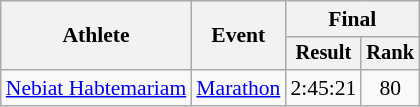<table class="wikitable" style="font-size:90%">
<tr>
<th rowspan="2">Athlete</th>
<th rowspan="2">Event</th>
<th colspan="2">Final</th>
</tr>
<tr style="font-size:95%">
<th>Result</th>
<th>Rank</th>
</tr>
<tr align=center>
<td align=left><a href='#'>Nebiat Habtemariam</a></td>
<td align=left><a href='#'>Marathon</a></td>
<td>2:45:21</td>
<td>80</td>
</tr>
</table>
